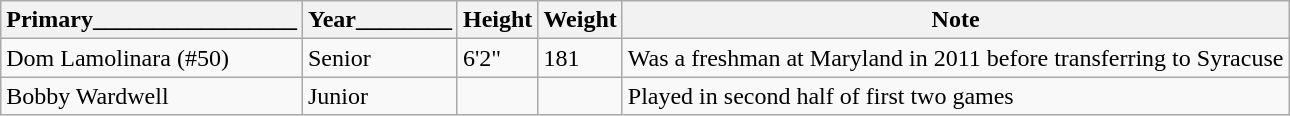<table class="wikitable">
<tr>
<th>Primary_________________</th>
<th>Year________</th>
<th>Height</th>
<th>Weight</th>
<th>Note</th>
</tr>
<tr>
<td>Dom Lamolinara (#50)</td>
<td>Senior</td>
<td>6'2"</td>
<td>181</td>
<td>Was a freshman at Maryland in 2011 before transferring to Syracuse</td>
</tr>
<tr>
<td>Bobby Wardwell</td>
<td>Junior</td>
<td></td>
<td></td>
<td>Played in second half of first two games</td>
</tr>
</table>
